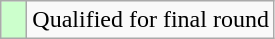<table class="wikitable">
<tr>
<td style="width:10px; background:#cfc"></td>
<td>Qualified for final round</td>
</tr>
</table>
